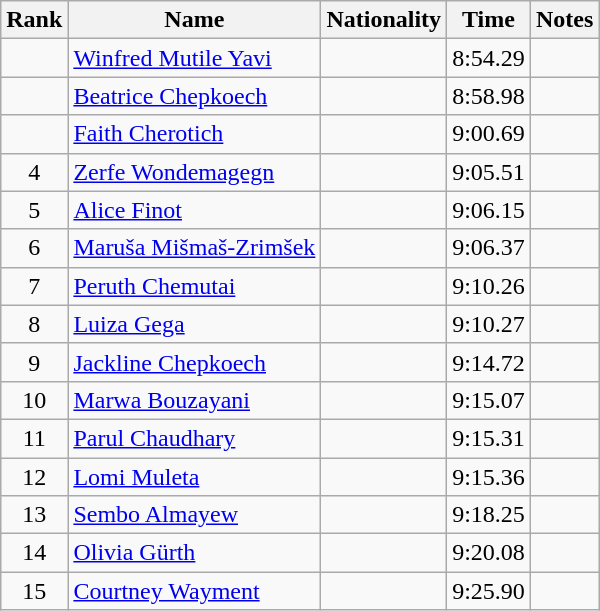<table class="wikitable sortable" style="text-align:center">
<tr>
<th>Rank</th>
<th>Name</th>
<th>Nationality</th>
<th>Time</th>
<th>Notes</th>
</tr>
<tr>
<td></td>
<td align="left"><a href='#'>Winfred Mutile Yavi</a></td>
<td align="left"></td>
<td>8:54.29</td>
<td></td>
</tr>
<tr>
<td></td>
<td align="left"><a href='#'>Beatrice Chepkoech</a></td>
<td align="left"></td>
<td>8:58.98</td>
<td></td>
</tr>
<tr>
<td></td>
<td align="left"><a href='#'>Faith Cherotich</a></td>
<td align="left"></td>
<td>9:00.69</td>
<td></td>
</tr>
<tr>
<td>4</td>
<td align="left"><a href='#'>Zerfe Wondemagegn</a></td>
<td align="left"></td>
<td>9:05.51</td>
<td></td>
</tr>
<tr>
<td>5</td>
<td align="left"><a href='#'>Alice Finot</a></td>
<td align="left"></td>
<td>9:06.15</td>
<td></td>
</tr>
<tr>
<td>6</td>
<td align="left"><a href='#'>Maruša Mišmaš-Zrimšek</a></td>
<td align="left"></td>
<td>9:06.37</td>
<td></td>
</tr>
<tr>
<td>7</td>
<td align="left"><a href='#'>Peruth Chemutai</a></td>
<td align="left"></td>
<td>9:10.26</td>
<td></td>
</tr>
<tr>
<td>8</td>
<td align="left"><a href='#'>Luiza Gega</a></td>
<td align="left"></td>
<td>9:10.27</td>
<td></td>
</tr>
<tr>
<td>9</td>
<td align="left"><a href='#'>Jackline Chepkoech</a></td>
<td align="left"></td>
<td>9:14.72</td>
<td></td>
</tr>
<tr>
<td>10</td>
<td align="left"><a href='#'>Marwa Bouzayani</a></td>
<td align="left"></td>
<td>9:15.07</td>
<td></td>
</tr>
<tr>
<td>11</td>
<td align="left"><a href='#'>Parul Chaudhary</a></td>
<td align="left"></td>
<td>9:15.31</td>
<td></td>
</tr>
<tr>
<td>12</td>
<td align=left><a href='#'>Lomi Muleta</a></td>
<td align="left"></td>
<td>9:15.36</td>
<td></td>
</tr>
<tr>
<td>13</td>
<td align=left><a href='#'>Sembo Almayew</a></td>
<td align="left"></td>
<td>9:18.25</td>
<td></td>
</tr>
<tr>
<td>14</td>
<td align=left><a href='#'>Olivia Gürth</a></td>
<td align="left"></td>
<td>9:20.08</td>
<td></td>
</tr>
<tr>
<td>15</td>
<td align="left"><a href='#'>Courtney Wayment</a></td>
<td align="left"></td>
<td>9:25.90</td>
<td></td>
</tr>
</table>
